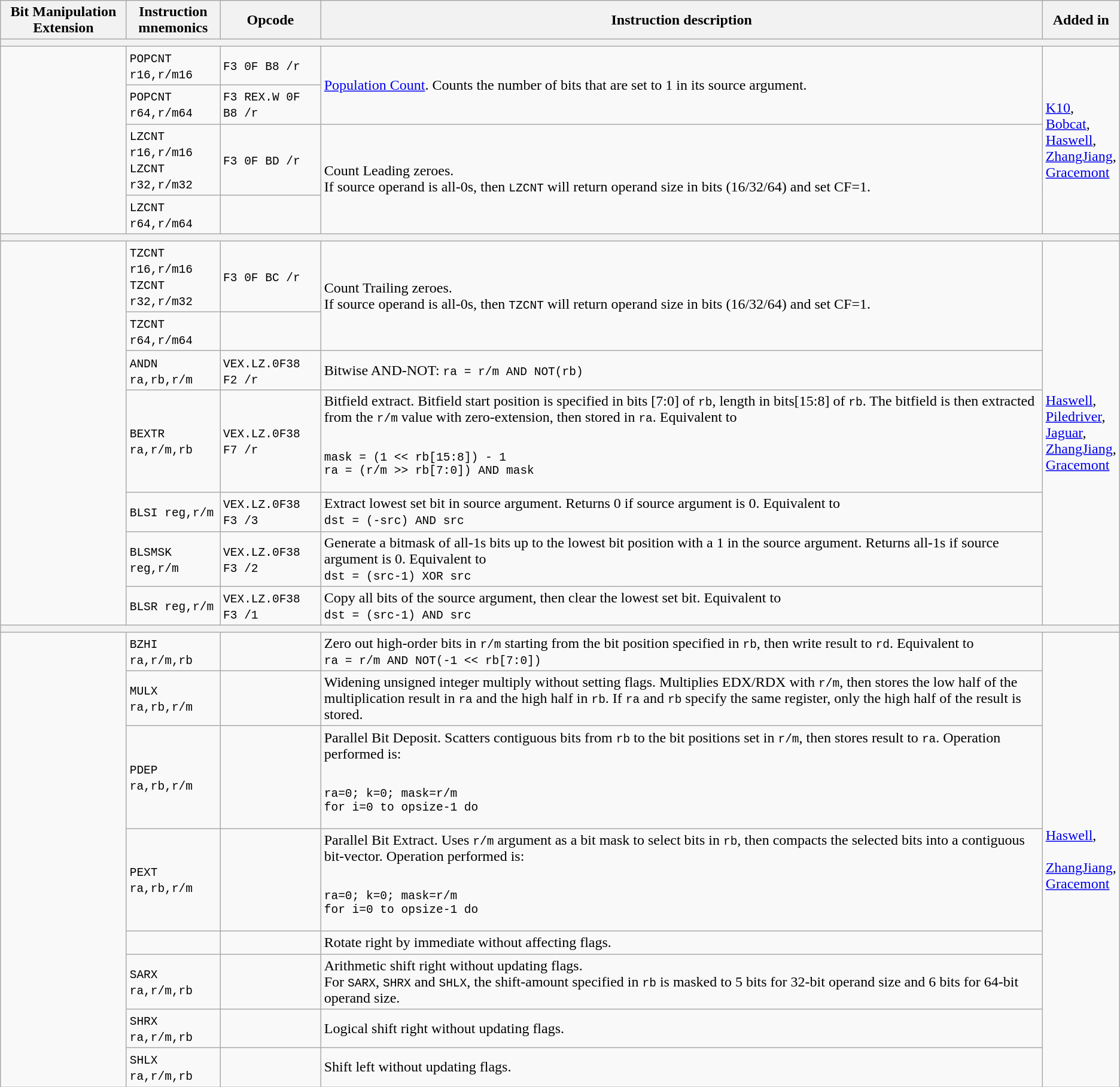<table class="wikitable sortable">
<tr>
<th>Bit Manipulation Extension</th>
<th>Instruction<br>mnemonics</th>
<th>Opcode</th>
<th>Instruction description</th>
<th>Added in</th>
</tr>
<tr>
<th colspan="5"></th>
</tr>
<tr>
<td rowspan="4"></td>
<td><code>POPCNT r16,r/m16</code><br></td>
<td><code>F3 0F B8 /r</code></td>
<td rowspan="2"><a href='#'>Population Count</a>. Counts the number of bits that are set to 1 in its source argument.</td>
<td rowspan="4"><a href='#'>K10</a>,<br><a href='#'>Bobcat</a>,<br><a href='#'>Haswell</a>,<br><a href='#'>ZhangJiang</a>,<br><a href='#'>Gracemont</a></td>
</tr>
<tr>
<td><code>POPCNT r64,r/m64</code></td>
<td><code>F3 REX.W 0F B8 /r</code></td>
</tr>
<tr>
<td><code>LZCNT r16,r/m16</code><br><code>LZCNT r32,r/m32</code></td>
<td><code>F3 0F BD /r</code></td>
<td rowspan="2">Count Leading zeroes.<br>If source operand is all-0s, then <code>LZCNT</code> will return operand size in bits (16/32/64) and set CF=1.</td>
</tr>
<tr>
<td><code>LZCNT r64,r/m64</code></td>
<td></td>
</tr>
<tr>
<th colspan="5"></th>
</tr>
<tr>
<td rowspan="7"></td>
<td><code>TZCNT r16,r/m16</code><br><code>TZCNT r32,r/m32</code></td>
<td><code>F3 0F BC /r</code></td>
<td rowspan="2">Count Trailing zeroes.<br>If source operand is all-0s, then <code>TZCNT</code> will return operand size in bits (16/32/64) and set CF=1.</td>
<td rowspan="7"><a href='#'>Haswell</a>,<br><a href='#'>Piledriver</a>,<br><a href='#'>Jaguar</a>,<br><a href='#'>ZhangJiang</a>,<br><a href='#'>Gracemont</a></td>
</tr>
<tr>
<td><code>TZCNT r64,r/m64</code></td>
<td></td>
</tr>
<tr>
<td><code>ANDN ra,rb,r/m</code></td>
<td><code>VEX.LZ.0F38 F2 /r</code></td>
<td>Bitwise AND-NOT: <code>ra = r/m AND NOT(rb)</code></td>
</tr>
<tr>
<td><code>BEXTR ra,r/m,rb</code></td>
<td><code>VEX.LZ.0F38 F7 /r</code></td>
<td>Bitfield extract. Bitfield start position is specified in bits [7:0] of <code>rb</code>, length in bits[15:8] of <code>rb</code>. The bitfield is then extracted from the <code>r/m</code> value with zero-extension, then stored in <code>ra</code>. Equivalent to<pre><br>mask = (1 << rb[15:8]) - 1
ra = (r/m >> rb[7:0]) AND mask</pre></td>
</tr>
<tr>
<td><code>BLSI reg,r/m</code></td>
<td><code>VEX.LZ.0F38 F3 /3</code></td>
<td>Extract lowest set bit in source argument. Returns 0 if source argument is 0. Equivalent to<br><code>dst = (-src) AND src</code></td>
</tr>
<tr>
<td><code>BLSMSK reg,r/m</code></td>
<td><code>VEX.LZ.0F38 F3 /2</code></td>
<td>Generate a bitmask of all-1s bits up to the lowest bit position with a 1 in the source argument. Returns all-1s if source argument is 0. Equivalent to <br><code>dst = (src-1) XOR src</code></td>
</tr>
<tr>
<td><code>BLSR reg,r/m</code></td>
<td><code>VEX.LZ.0F38 F3 /1</code></td>
<td>Copy all bits of the source argument, then clear the lowest set bit. Equivalent to<br><code>dst = (src-1) AND src</code></td>
</tr>
<tr>
<th colspan="5"></th>
</tr>
<tr>
<td rowspan="8"></td>
<td><code>BZHI ra,r/m,rb</code></td>
<td></td>
<td>Zero out high-order bits in <code>r/m</code> starting from the bit position specified in <code>rb</code>, then write result to <code>rd</code>. Equivalent to<br><code>ra = r/m AND NOT(-1 << rb[7:0])</code></td>
<td rowspan="8"><a href='#'>Haswell</a>,<br><br><a href='#'>ZhangJiang</a>,<br><a href='#'>Gracemont</a></td>
</tr>
<tr>
<td><code>MULX ra,rb,r/m</code></td>
<td></td>
<td>Widening unsigned integer multiply without setting flags. Multiplies EDX/RDX with <code>r/m</code>, then stores the low half of the multiplication result in <code>ra</code> and the high half in <code>rb</code>. If <code>ra</code> and <code>rb</code> specify the same register, only the high half of the result is stored.</td>
</tr>
<tr>
<td><code>PDEP ra,rb,r/m</code></td>
<td></td>
<td>Parallel Bit Deposit. Scatters contiguous bits from <code>rb</code> to the bit positions set in <code>r/m</code>, then stores result to <code>ra</code>. Operation performed is:<pre><br>ra=0; k=0; mask=r/m
for i=0 to opsize-1 do</td>
</tr>
<tr>
<td><code>PEXT ra,rb,r/m</code></td>
<td></td>
<td>Parallel Bit Extract. Uses <code>r/m</code> argument as a bit mask to select bits in <code>rb</code>, then compacts the selected bits into a contiguous bit-vector. Operation performed is:<pre><br>ra=0; k=0; mask=r/m
for i=0 to opsize-1 do</td>
</tr>
<tr>
<td></td>
<td></td>
<td>Rotate right by immediate without affecting flags.</td>
</tr>
<tr>
<td><code>SARX ra,r/m,rb</code></td>
<td></td>
<td>Arithmetic shift right without updating flags.<br>For <code>SARX</code>, <code>SHRX</code> and <code>SHLX</code>, the shift-amount specified in <code>rb</code> is masked to 5 bits for 32-bit operand size and 6 bits for 64-bit operand size.</td>
</tr>
<tr>
<td><code>SHRX ra,r/m,rb</code></td>
<td></td>
<td>Logical shift right without updating flags.</td>
</tr>
<tr>
<td><code>SHLX ra,r/m,rb</code></td>
<td></td>
<td>Shift left without updating flags.</td>
</tr>
</table>
